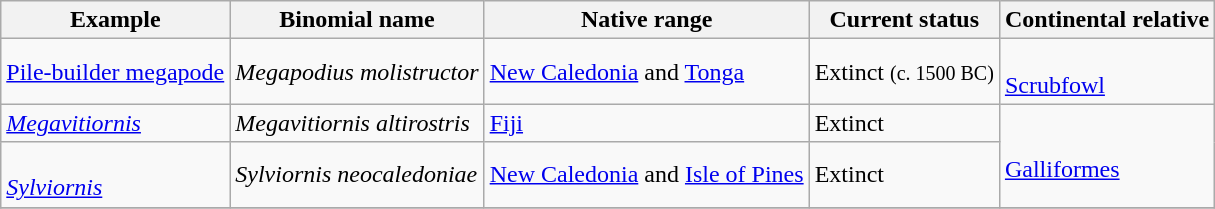<table class=wikitable>
<tr>
<th>Example</th>
<th>Binomial name</th>
<th>Native range</th>
<th>Current status</th>
<th>Continental relative</th>
</tr>
<tr>
<td><a href='#'>Pile-builder megapode</a></td>
<td><em>Megapodius molistructor</em></td>
<td><a href='#'>New Caledonia</a> and <a href='#'>Tonga</a></td>
<td>Extinct <small>(c. 1500 BC)</small></td>
<td><br><a href='#'>Scrubfowl</a></td>
</tr>
<tr>
<td><em><a href='#'>Megavitiornis</a></em></td>
<td><em>Megavitiornis altirostris</em></td>
<td><a href='#'>Fiji</a></td>
<td>Extinct</td>
<td rowspan="2"><br><a href='#'>Galliformes</a></td>
</tr>
<tr>
<td><br><em><a href='#'>Sylviornis</a></em></td>
<td><em>Sylviornis neocaledoniae</em></td>
<td><a href='#'>New Caledonia</a> and <a href='#'>Isle of Pines</a></td>
<td>Extinct</td>
</tr>
<tr>
</tr>
</table>
